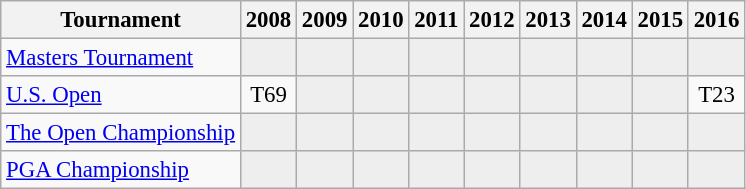<table class="wikitable" style="font-size:95%;text-align:center;">
<tr>
<th>Tournament</th>
<th>2008</th>
<th>2009</th>
<th>2010</th>
<th>2011</th>
<th>2012</th>
<th>2013</th>
<th>2014</th>
<th>2015</th>
<th>2016</th>
</tr>
<tr>
<td align=left><a href='#'>Masters Tournament</a></td>
<td style="background:#eeeeee;"></td>
<td style="background:#eeeeee;"></td>
<td style="background:#eeeeee;"></td>
<td style="background:#eeeeee;"></td>
<td style="background:#eeeeee;"></td>
<td style="background:#eeeeee;"></td>
<td style="background:#eeeeee;"></td>
<td style="background:#eeeeee;"></td>
<td style="background:#eeeeee;"></td>
</tr>
<tr>
<td align=left><a href='#'>U.S. Open</a></td>
<td>T69</td>
<td style="background:#eeeeee;"></td>
<td style="background:#eeeeee;"></td>
<td style="background:#eeeeee;"></td>
<td style="background:#eeeeee;"></td>
<td style="background:#eeeeee;"></td>
<td style="background:#eeeeee;"></td>
<td style="background:#eeeeee;"></td>
<td>T23</td>
</tr>
<tr>
<td align=left><a href='#'>The Open Championship</a></td>
<td style="background:#eeeeee;"></td>
<td style="background:#eeeeee;"></td>
<td style="background:#eeeeee;"></td>
<td style="background:#eeeeee;"></td>
<td style="background:#eeeeee;"></td>
<td style="background:#eeeeee;"></td>
<td style="background:#eeeeee;"></td>
<td style="background:#eeeeee;"></td>
<td style="background:#eeeeee;"></td>
</tr>
<tr>
<td align=left><a href='#'>PGA Championship</a></td>
<td style="background:#eeeeee;"></td>
<td style="background:#eeeeee;"></td>
<td style="background:#eeeeee;"></td>
<td style="background:#eeeeee;"></td>
<td style="background:#eeeeee;"></td>
<td style="background:#eeeeee;"></td>
<td style="background:#eeeeee;"></td>
<td style="background:#eeeeee;"></td>
<td style="background:#eeeeee;"></td>
</tr>
</table>
